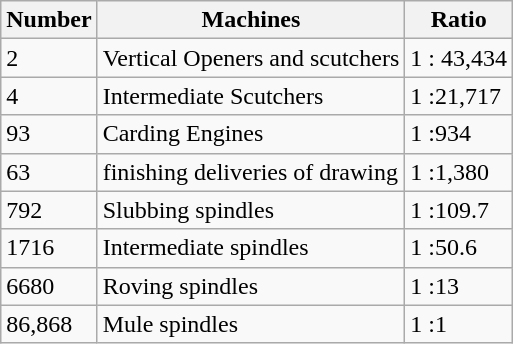<table class="wikitable">
<tr>
<th>Number</th>
<th>Machines</th>
<th>Ratio</th>
</tr>
<tr>
<td>2</td>
<td>Vertical Openers and scutchers</td>
<td>1 : 43,434</td>
</tr>
<tr>
<td>4</td>
<td>Intermediate Scutchers</td>
<td>1 :21,717</td>
</tr>
<tr>
<td>93</td>
<td>Carding Engines</td>
<td>1 :934</td>
</tr>
<tr>
<td>63</td>
<td>finishing deliveries of drawing</td>
<td>1 :1,380</td>
</tr>
<tr>
<td>792</td>
<td>Slubbing spindles</td>
<td>1 :109.7</td>
</tr>
<tr>
<td>1716</td>
<td>Intermediate spindles</td>
<td>1 :50.6</td>
</tr>
<tr>
<td>6680</td>
<td>Roving spindles</td>
<td>1 :13</td>
</tr>
<tr>
<td>86,868</td>
<td>Mule spindles</td>
<td>1 :1</td>
</tr>
</table>
